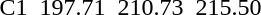<table>
<tr>
<td>C1</td>
<td></td>
<td>197.71</td>
<td></td>
<td>210.73</td>
<td></td>
<td>215.50</td>
</tr>
</table>
